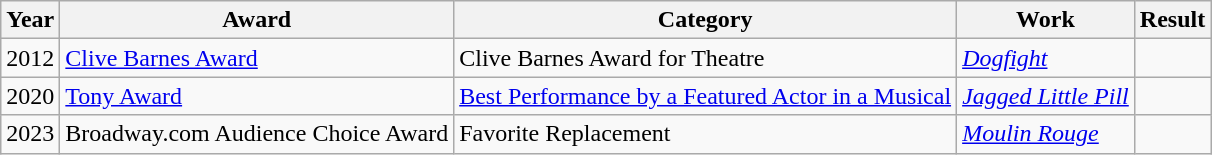<table class="wikitable">
<tr style="text-align:center;">
<th>Year</th>
<th>Award</th>
<th>Category</th>
<th>Work</th>
<th>Result</th>
</tr>
<tr>
<td>2012</td>
<td><a href='#'>Clive Barnes Award</a></td>
<td>Clive Barnes Award for Theatre</td>
<td><a href='#'><em>Dogfight</em></a></td>
<td></td>
</tr>
<tr>
<td>2020</td>
<td><a href='#'>Tony Award</a></td>
<td><a href='#'>Best Performance by a Featured Actor in a Musical</a></td>
<td><em><a href='#'>Jagged Little Pill</a></em></td>
<td></td>
</tr>
<tr>
<td>2023</td>
<td>Broadway.com Audience Choice Award</td>
<td>Favorite Replacement</td>
<td><em><a href='#'>Moulin Rouge</a></em></td>
<td></td>
</tr>
</table>
